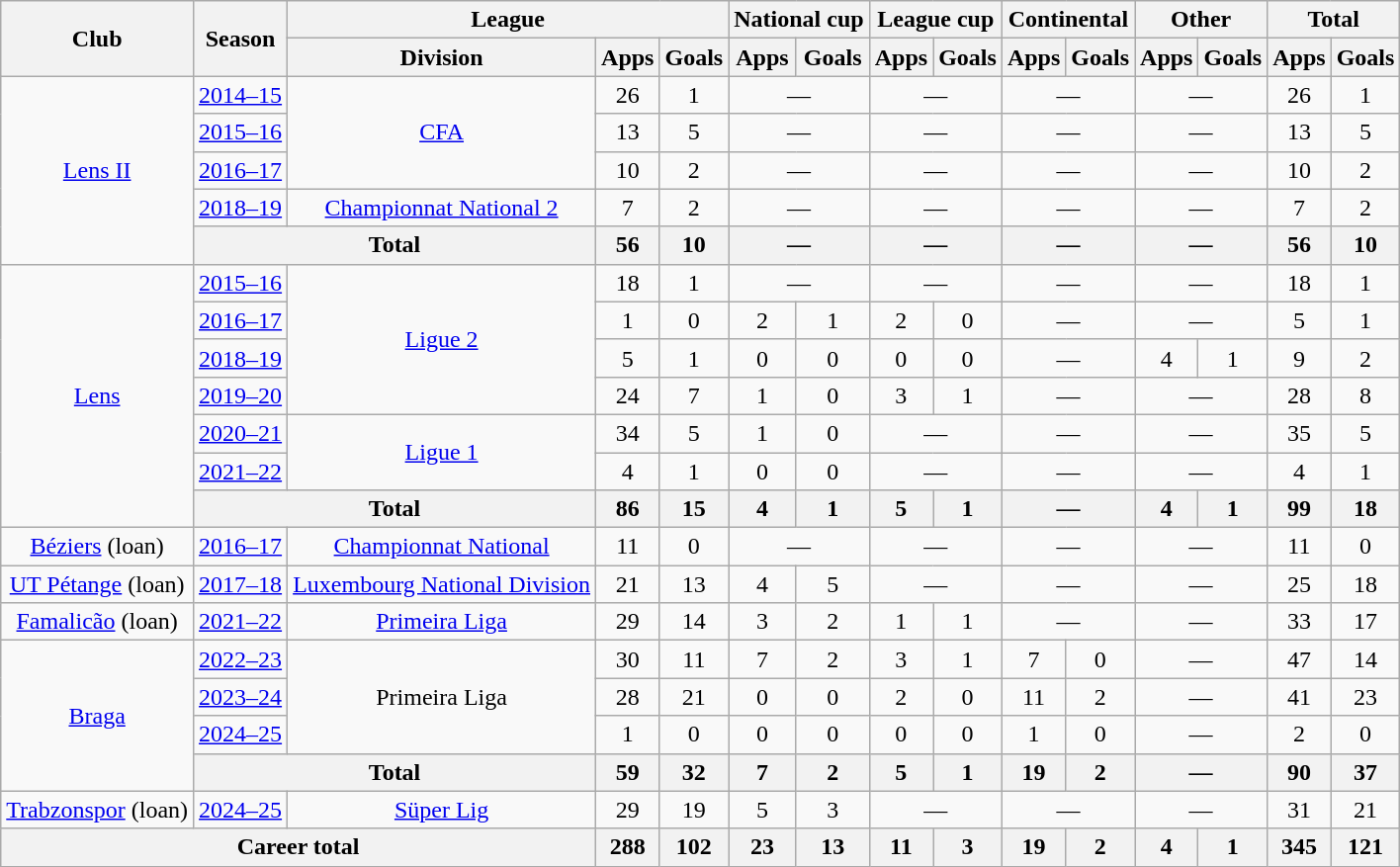<table class="wikitable" style="text-align: center;">
<tr>
<th rowspan="2">Club</th>
<th rowspan="2">Season</th>
<th colspan="3">League</th>
<th colspan="2">National cup</th>
<th colspan="2">League cup</th>
<th colspan="2">Continental</th>
<th colspan="2">Other</th>
<th colspan="2">Total</th>
</tr>
<tr>
<th>Division</th>
<th>Apps</th>
<th>Goals</th>
<th>Apps</th>
<th>Goals</th>
<th>Apps</th>
<th>Goals</th>
<th>Apps</th>
<th>Goals</th>
<th>Apps</th>
<th>Goals</th>
<th>Apps</th>
<th>Goals</th>
</tr>
<tr>
<td rowspan="5"><a href='#'>Lens II</a></td>
<td><a href='#'>2014–15</a></td>
<td rowspan="3"><a href='#'>CFA</a></td>
<td>26</td>
<td>1</td>
<td colspan="2">—</td>
<td colspan="2">—</td>
<td colspan="2">—</td>
<td colspan="2">—</td>
<td>26</td>
<td>1</td>
</tr>
<tr>
<td><a href='#'>2015–16</a></td>
<td>13</td>
<td>5</td>
<td colspan="2">—</td>
<td colspan="2">—</td>
<td colspan="2">—</td>
<td colspan="2">—</td>
<td>13</td>
<td>5</td>
</tr>
<tr>
<td><a href='#'>2016–17</a></td>
<td>10</td>
<td>2</td>
<td colspan="2">—</td>
<td colspan="2">—</td>
<td colspan="2">—</td>
<td colspan="2">—</td>
<td>10</td>
<td>2</td>
</tr>
<tr>
<td><a href='#'>2018–19</a></td>
<td><a href='#'>Championnat National 2</a></td>
<td>7</td>
<td>2</td>
<td colspan="2">—</td>
<td colspan="2">—</td>
<td colspan="2">—</td>
<td colspan="2">—</td>
<td>7</td>
<td>2</td>
</tr>
<tr>
<th colspan="2">Total</th>
<th>56</th>
<th>10</th>
<th colspan="2">—</th>
<th colspan="2">—</th>
<th colspan="2">—</th>
<th colspan="2">—</th>
<th>56</th>
<th>10</th>
</tr>
<tr>
<td rowspan="7"><a href='#'>Lens</a></td>
<td><a href='#'>2015–16</a></td>
<td rowspan="4"><a href='#'>Ligue 2</a></td>
<td>18</td>
<td>1</td>
<td colspan="2">—</td>
<td colspan="2">—</td>
<td colspan="2">—</td>
<td colspan="2">—</td>
<td>18</td>
<td>1</td>
</tr>
<tr>
<td><a href='#'>2016–17</a></td>
<td>1</td>
<td>0</td>
<td>2</td>
<td>1</td>
<td>2</td>
<td>0</td>
<td colspan="2">—</td>
<td colspan="2">—</td>
<td>5</td>
<td>1</td>
</tr>
<tr>
<td><a href='#'>2018–19</a></td>
<td>5</td>
<td>1</td>
<td>0</td>
<td>0</td>
<td>0</td>
<td>0</td>
<td colspan="2">—</td>
<td>4</td>
<td>1</td>
<td>9</td>
<td>2</td>
</tr>
<tr>
<td><a href='#'>2019–20</a></td>
<td>24</td>
<td>7</td>
<td>1</td>
<td>0</td>
<td>3</td>
<td>1</td>
<td colspan="2">—</td>
<td colspan="2">—</td>
<td>28</td>
<td>8</td>
</tr>
<tr>
<td><a href='#'>2020–21</a></td>
<td rowspan="2"><a href='#'>Ligue 1</a></td>
<td>34</td>
<td>5</td>
<td>1</td>
<td>0</td>
<td colspan="2">—</td>
<td colspan="2">—</td>
<td colspan="2">—</td>
<td>35</td>
<td>5</td>
</tr>
<tr>
<td><a href='#'>2021–22</a></td>
<td>4</td>
<td>1</td>
<td>0</td>
<td>0</td>
<td colspan="2">—</td>
<td colspan="2">—</td>
<td colspan="2">—</td>
<td>4</td>
<td>1</td>
</tr>
<tr>
<th colspan="2">Total</th>
<th>86</th>
<th>15</th>
<th>4</th>
<th>1</th>
<th>5</th>
<th>1</th>
<th colspan="2">—</th>
<th>4</th>
<th>1</th>
<th>99</th>
<th>18</th>
</tr>
<tr>
<td><a href='#'>Béziers</a> (loan)</td>
<td><a href='#'>2016–17</a></td>
<td><a href='#'>Championnat National</a></td>
<td>11</td>
<td>0</td>
<td colspan="2">—</td>
<td colspan="2">—</td>
<td colspan="2">—</td>
<td colspan="2">—</td>
<td>11</td>
<td>0</td>
</tr>
<tr>
<td><a href='#'>UT Pétange</a> (loan)</td>
<td><a href='#'>2017–18</a></td>
<td><a href='#'>Luxembourg National Division</a></td>
<td>21</td>
<td>13</td>
<td>4</td>
<td>5</td>
<td colspan="2">—</td>
<td colspan="2">—</td>
<td colspan="2">—</td>
<td>25</td>
<td>18</td>
</tr>
<tr>
<td><a href='#'>Famalicão</a> (loan)</td>
<td><a href='#'>2021–22</a></td>
<td><a href='#'>Primeira Liga</a></td>
<td>29</td>
<td>14</td>
<td>3</td>
<td>2</td>
<td>1</td>
<td>1</td>
<td colspan="2">—</td>
<td colspan="2">—</td>
<td>33</td>
<td>17</td>
</tr>
<tr>
<td rowspan="4"><a href='#'>Braga</a></td>
<td><a href='#'>2022–23</a></td>
<td rowspan="3">Primeira Liga</td>
<td>30</td>
<td>11</td>
<td>7</td>
<td>2</td>
<td>3</td>
<td>1</td>
<td>7</td>
<td>0</td>
<td colspan="2">—</td>
<td>47</td>
<td>14</td>
</tr>
<tr>
<td><a href='#'>2023–24</a></td>
<td>28</td>
<td>21</td>
<td>0</td>
<td>0</td>
<td>2</td>
<td>0</td>
<td>11</td>
<td>2</td>
<td colspan="2">—</td>
<td>41</td>
<td>23</td>
</tr>
<tr>
<td><a href='#'>2024–25</a></td>
<td>1</td>
<td>0</td>
<td>0</td>
<td>0</td>
<td>0</td>
<td>0</td>
<td>1</td>
<td>0</td>
<td colspan="2">—</td>
<td>2</td>
<td>0</td>
</tr>
<tr>
<th colspan="2">Total</th>
<th>59</th>
<th>32</th>
<th>7</th>
<th>2</th>
<th>5</th>
<th>1</th>
<th>19</th>
<th>2</th>
<th colspan="2">—</th>
<th>90</th>
<th>37</th>
</tr>
<tr>
<td><a href='#'>Trabzonspor</a> (loan)</td>
<td><a href='#'>2024–25</a></td>
<td><a href='#'>Süper Lig</a></td>
<td>29</td>
<td>19</td>
<td>5</td>
<td>3</td>
<td colspan="2">—</td>
<td colspan="2">—</td>
<td colspan="2">—</td>
<td>31</td>
<td>21</td>
</tr>
<tr>
<th colspan="3">Career total</th>
<th>288</th>
<th>102</th>
<th>23</th>
<th>13</th>
<th>11</th>
<th>3</th>
<th>19</th>
<th>2</th>
<th>4</th>
<th>1</th>
<th>345</th>
<th>121</th>
</tr>
</table>
